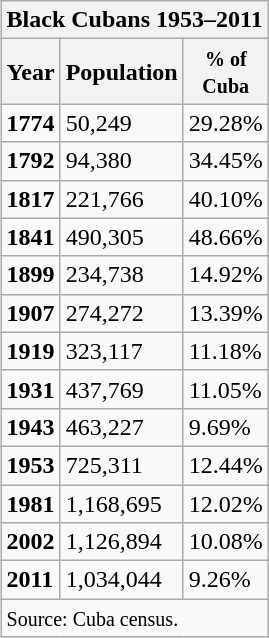<table class="wikitable" style="float: right;">
<tr>
<th colspan="8">Black Cubans 1953–2011</th>
</tr>
<tr>
<th>Year</th>
<th>Population</th>
<th><small>% of<br>Cuba</small></th>
</tr>
<tr>
<td><strong>1774</strong></td>
<td>50,249</td>
<td> 29.28%</td>
</tr>
<tr>
<td><strong>1792</strong></td>
<td>94,380</td>
<td> 34.45%</td>
</tr>
<tr>
<td><strong>1817</strong></td>
<td>221,766</td>
<td> 40.10%</td>
</tr>
<tr>
<td><strong>1841</strong></td>
<td>490,305</td>
<td> 48.66%</td>
</tr>
<tr>
<td><strong>1899</strong></td>
<td>234,738</td>
<td> 14.92%</td>
</tr>
<tr>
<td><strong>1907</strong></td>
<td>274,272</td>
<td> 13.39%</td>
</tr>
<tr>
<td><strong>1919</strong></td>
<td>323,117</td>
<td> 11.18%</td>
</tr>
<tr>
<td><strong>1931</strong></td>
<td>437,769</td>
<td> 11.05%</td>
</tr>
<tr>
<td><strong>1943</strong></td>
<td>463,227</td>
<td> 9.69%</td>
</tr>
<tr>
<td><strong>1953</strong></td>
<td>725,311</td>
<td> 12.44%</td>
</tr>
<tr>
<td><strong>1981</strong></td>
<td>1,168,695</td>
<td> 12.02%</td>
</tr>
<tr>
<td><strong>2002</strong></td>
<td>1,126,894</td>
<td> 10.08%</td>
</tr>
<tr>
<td><strong>2011</strong></td>
<td>1,034,044</td>
<td> 9.26%</td>
</tr>
<tr>
<td colspan="8" style="text-align:left;"><small>Source: Cuba census.</small></td>
</tr>
</table>
